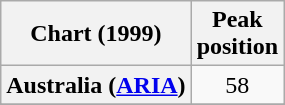<table class="wikitable sortable plainrowheaders" style="text-align:center">
<tr>
<th>Chart (1999)</th>
<th>Peak<br>position</th>
</tr>
<tr>
<th scope="row">Australia (<a href='#'>ARIA</a>)</th>
<td>58</td>
</tr>
<tr>
</tr>
<tr>
</tr>
<tr>
</tr>
<tr>
</tr>
<tr>
</tr>
</table>
